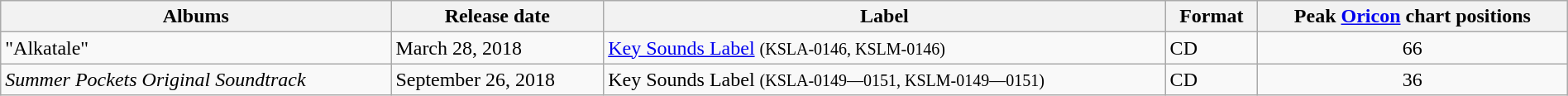<table class="wikitable" width="100%">
<tr>
<th rowspan="1">Albums</th>
<th rowspan="1">Release date</th>
<th rowspan="1">Label</th>
<th rowspan="1">Format</th>
<th colspan="1">Peak <a href='#'>Oricon</a> chart positions</th>
</tr>
<tr>
<td>"Alkatale"</td>
<td>March 28, 2018</td>
<td><a href='#'>Key Sounds Label</a> <small>(KSLA-0146, KSLM-0146)</small></td>
<td>CD</td>
<td align="center">66</td>
</tr>
<tr>
<td><em>Summer Pockets Original Soundtrack</em></td>
<td>September 26, 2018</td>
<td>Key Sounds Label <small>(KSLA-0149—0151, KSLM-0149—0151)</small></td>
<td>CD</td>
<td align="center">36</td>
</tr>
</table>
